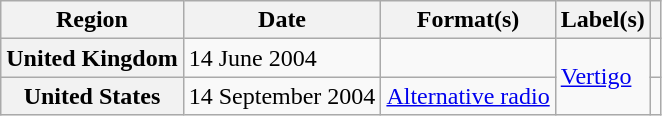<table class="wikitable plainrowheaders">
<tr>
<th scope="col">Region</th>
<th scope="col">Date</th>
<th scope="col">Format(s)</th>
<th scope="col">Label(s)</th>
<th scope="col"></th>
</tr>
<tr>
<th scope="row">United Kingdom</th>
<td>14 June 2004</td>
<td></td>
<td rowspan="2"><a href='#'>Vertigo</a></td>
<td></td>
</tr>
<tr>
<th scope="row">United States</th>
<td>14 September 2004</td>
<td><a href='#'>Alternative radio</a></td>
<td></td>
</tr>
</table>
